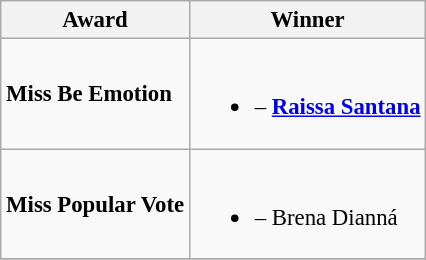<table class="wikitable sortable" style="font-size:95%;">
<tr>
<th>Award</th>
<th>Winner</th>
</tr>
<tr>
<td><strong>Miss Be Emotion</strong></td>
<td><br><ul><li><strong></strong> – <strong><a href='#'>Raissa Santana</a></strong></li></ul></td>
</tr>
<tr>
<td><strong>Miss Popular Vote</strong></td>
<td><br><ul><li><strong></strong> – Brena Dianná</li></ul></td>
</tr>
<tr>
</tr>
</table>
